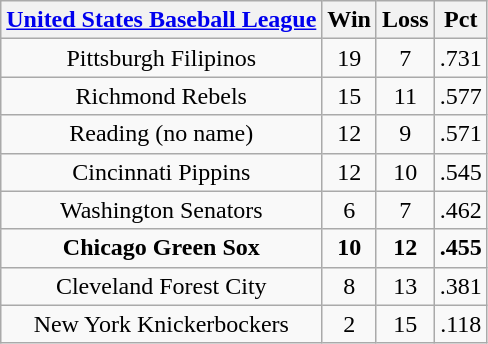<table class="wikitable" style="text-align:center">
<tr>
<th><a href='#'>United States Baseball League</a></th>
<th>Win</th>
<th>Loss</th>
<th>Pct</th>
</tr>
<tr>
<td>Pittsburgh Filipinos</td>
<td>19</td>
<td>7</td>
<td>.731</td>
</tr>
<tr>
<td>Richmond Rebels</td>
<td>15</td>
<td>11</td>
<td>.577</td>
</tr>
<tr>
<td>Reading (no name)</td>
<td>12</td>
<td>9</td>
<td>.571</td>
</tr>
<tr>
<td>Cincinnati Pippins</td>
<td>12</td>
<td>10</td>
<td>.545</td>
</tr>
<tr>
<td>Washington Senators</td>
<td>6</td>
<td>7</td>
<td>.462</td>
</tr>
<tr>
<td><strong>Chicago Green Sox</strong></td>
<td><strong>10</strong></td>
<td><strong>12</strong></td>
<td><strong>.455</strong></td>
</tr>
<tr>
<td>Cleveland Forest City</td>
<td>8</td>
<td>13</td>
<td>.381</td>
</tr>
<tr>
<td>New York Knickerbockers</td>
<td>2</td>
<td>15</td>
<td>.118</td>
</tr>
</table>
